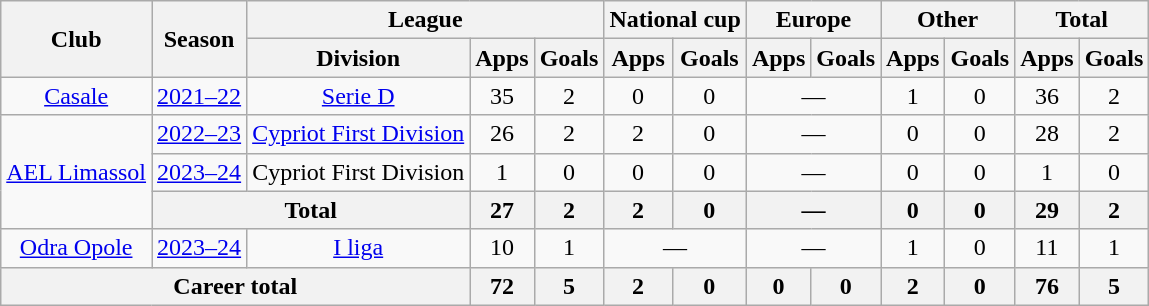<table class="wikitable" style="text-align:center">
<tr>
<th rowspan="2">Club</th>
<th rowspan="2">Season</th>
<th colspan="3">League</th>
<th colspan="2">National cup</th>
<th colspan="2">Europe</th>
<th colspan="2">Other</th>
<th colspan="2">Total</th>
</tr>
<tr>
<th>Division</th>
<th>Apps</th>
<th>Goals</th>
<th>Apps</th>
<th>Goals</th>
<th>Apps</th>
<th>Goals</th>
<th>Apps</th>
<th>Goals</th>
<th>Apps</th>
<th>Goals</th>
</tr>
<tr>
<td><a href='#'>Casale</a></td>
<td><a href='#'>2021–22</a></td>
<td><a href='#'>Serie D</a></td>
<td>35</td>
<td>2</td>
<td>0</td>
<td>0</td>
<td colspan="2">—</td>
<td>1</td>
<td>0</td>
<td>36</td>
<td>2</td>
</tr>
<tr>
<td rowspan="3"><a href='#'>AEL Limassol</a></td>
<td><a href='#'>2022–23</a></td>
<td><a href='#'>Cypriot First Division</a></td>
<td>26</td>
<td>2</td>
<td>2</td>
<td>0</td>
<td colspan="2">—</td>
<td>0</td>
<td>0</td>
<td>28</td>
<td>2</td>
</tr>
<tr>
<td><a href='#'>2023–24</a></td>
<td>Cypriot First Division</td>
<td>1</td>
<td>0</td>
<td>0</td>
<td>0</td>
<td colspan="2">—</td>
<td>0</td>
<td>0</td>
<td>1</td>
<td>0</td>
</tr>
<tr>
<th colspan="2">Total</th>
<th>27</th>
<th>2</th>
<th>2</th>
<th>0</th>
<th colspan="2">—</th>
<th>0</th>
<th>0</th>
<th>29</th>
<th>2</th>
</tr>
<tr>
<td><a href='#'>Odra Opole</a></td>
<td><a href='#'>2023–24</a></td>
<td><a href='#'>I liga</a></td>
<td>10</td>
<td>1</td>
<td colspan="2">—</td>
<td colspan="2">—</td>
<td>1</td>
<td>0</td>
<td>11</td>
<td>1</td>
</tr>
<tr>
<th colspan="3">Career total</th>
<th>72</th>
<th>5</th>
<th>2</th>
<th>0</th>
<th>0</th>
<th>0</th>
<th>2</th>
<th>0</th>
<th>76</th>
<th>5</th>
</tr>
</table>
